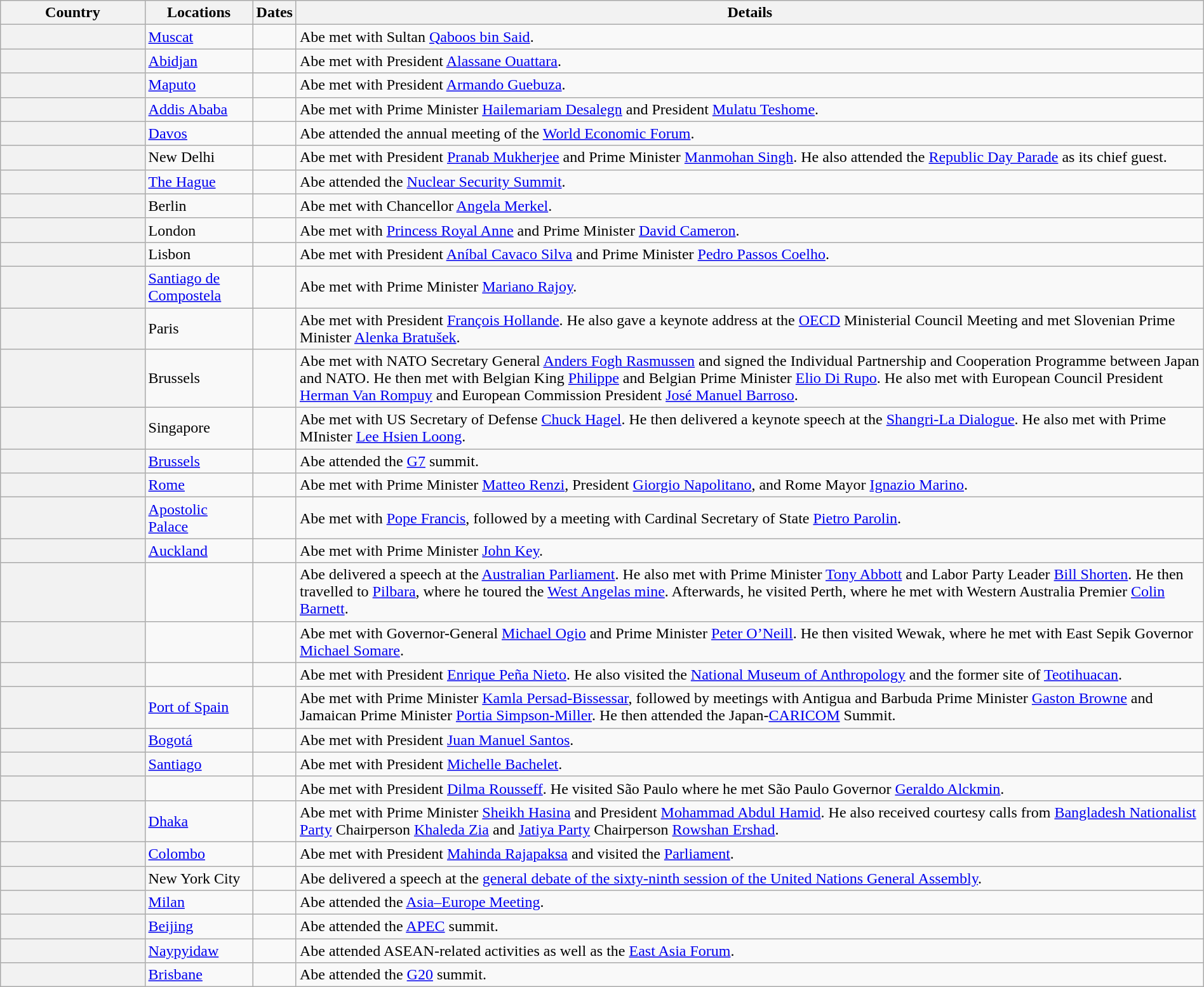<table class="wikitable sortable" border="1" style="margin: 1em auto 1em auto">
<tr>
<th scope="col" style="width: 12%;">Country</th>
<th>Locations</th>
<th>Dates</th>
<th>Details</th>
</tr>
<tr>
<th scope="row"></th>
<td><a href='#'>Muscat</a></td>
<td></td>
<td>Abe met with Sultan <a href='#'>Qaboos bin Said</a>.</td>
</tr>
<tr>
<th scope="row"></th>
<td><a href='#'>Abidjan</a></td>
<td></td>
<td>Abe met with President <a href='#'>Alassane Ouattara</a>.</td>
</tr>
<tr>
<th></th>
<td><a href='#'>Maputo</a></td>
<td></td>
<td>Abe met with President <a href='#'>Armando Guebuza</a>.</td>
</tr>
<tr>
<th scope="row"></th>
<td><a href='#'>Addis Ababa</a></td>
<td></td>
<td>Abe met with Prime Minister <a href='#'>Hailemariam Desalegn</a> and President <a href='#'>Mulatu Teshome</a>.</td>
</tr>
<tr>
<th scope="row"></th>
<td><a href='#'>Davos</a></td>
<td></td>
<td>Abe attended the annual meeting of the <a href='#'>World Economic Forum</a>.</td>
</tr>
<tr>
<th></th>
<td>New Delhi</td>
<td></td>
<td>Abe met with President <a href='#'>Pranab Mukherjee</a> and Prime Minister <a href='#'>Manmohan Singh</a>. He also attended the <a href='#'>Republic Day Parade</a> as its chief guest.</td>
</tr>
<tr>
<th scope="row"></th>
<td><a href='#'>The Hague</a></td>
<td></td>
<td>Abe attended the <a href='#'>Nuclear Security Summit</a>.</td>
</tr>
<tr>
<th scope="row"></th>
<td>Berlin</td>
<td></td>
<td>Abe met with Chancellor <a href='#'>Angela Merkel</a>.</td>
</tr>
<tr>
<th scope="row"></th>
<td>London</td>
<td></td>
<td>Abe met with <a href='#'>Princess Royal Anne</a> and Prime Minister <a href='#'>David Cameron</a>.</td>
</tr>
<tr>
<th></th>
<td>Lisbon</td>
<td></td>
<td>Abe met with President <a href='#'>Aníbal Cavaco Silva</a> and Prime Minister <a href='#'>Pedro Passos Coelho</a>.</td>
</tr>
<tr>
<th></th>
<td><a href='#'>Santiago de Compostela</a></td>
<td></td>
<td>Abe met with Prime Minister <a href='#'>Mariano Rajoy</a>.</td>
</tr>
<tr>
<th></th>
<td>Paris</td>
<td></td>
<td>Abe met with President <a href='#'>François Hollande</a>. He also gave a keynote address at the <a href='#'>OECD</a> Ministerial Council Meeting and met Slovenian Prime Minister <a href='#'>Alenka Bratušek</a>.</td>
</tr>
<tr>
<th></th>
<td>Brussels</td>
<td></td>
<td>Abe met with NATO Secretary General <a href='#'>Anders Fogh Rasmussen</a> and signed the Individual Partnership and Cooperation Programme between Japan and NATO. He then met with Belgian King <a href='#'>Philippe</a> and Belgian Prime Minister <a href='#'>Elio Di Rupo</a>. He also met with European Council President <a href='#'>Herman Van Rompuy</a> and European Commission President <a href='#'>José Manuel Barroso</a>.</td>
</tr>
<tr>
<th></th>
<td>Singapore</td>
<td></td>
<td>Abe met with US Secretary of Defense <a href='#'>Chuck Hagel</a>. He then delivered a keynote speech at the <a href='#'>Shangri-La Dialogue</a>. He also met with Prime MInister <a href='#'>Lee Hsien Loong</a>.</td>
</tr>
<tr>
<th></th>
<td><a href='#'>Brussels</a></td>
<td></td>
<td>Abe attended the <a href='#'>G7</a> summit.</td>
</tr>
<tr>
<th></th>
<td><a href='#'>Rome</a></td>
<td></td>
<td>Abe met with Prime Minister <a href='#'>Matteo Renzi</a>, President <a href='#'>Giorgio Napolitano</a>, and Rome Mayor <a href='#'>Ignazio Marino</a>.</td>
</tr>
<tr>
<th></th>
<td><a href='#'>Apostolic Palace</a></td>
<td></td>
<td>Abe met with <a href='#'>Pope Francis</a>, followed by a meeting with Cardinal Secretary of State <a href='#'>Pietro Parolin</a>.</td>
</tr>
<tr>
<th></th>
<td><a href='#'>Auckland</a></td>
<td></td>
<td>Abe met with Prime Minister <a href='#'>John Key</a>.</td>
</tr>
<tr>
<th></th>
<td></td>
<td></td>
<td>Abe delivered a speech at the <a href='#'>Australian Parliament</a>. He also met with Prime Minister <a href='#'>Tony Abbott</a> and Labor Party Leader <a href='#'>Bill Shorten</a>. He then travelled to <a href='#'>Pilbara</a>, where he toured the <a href='#'>West Angelas mine</a>. Afterwards, he visited Perth, where he met with Western Australia Premier <a href='#'>Colin Barnett</a>.</td>
</tr>
<tr>
<th></th>
<td></td>
<td></td>
<td>Abe met with Governor-General <a href='#'>Michael Ogio</a> and Prime Minister <a href='#'>Peter O’Neill</a>. He then visited Wewak, where he met with East Sepik Governor <a href='#'>Michael Somare</a>.</td>
</tr>
<tr>
<th></th>
<td></td>
<td></td>
<td>Abe met with President <a href='#'>Enrique Peña Nieto</a>. He also visited the <a href='#'>National Museum of Anthropology</a> and the former site of <a href='#'>Teotihuacan</a>.</td>
</tr>
<tr>
<th></th>
<td><a href='#'>Port of Spain</a></td>
<td></td>
<td>Abe met with Prime Minister <a href='#'>Kamla Persad-Bissessar</a>, followed by meetings with Antigua and Barbuda Prime Minister <a href='#'>Gaston Browne</a> and Jamaican Prime Minister <a href='#'>Portia Simpson-Miller</a>. He then attended the Japan-<a href='#'>CARICOM</a> Summit.</td>
</tr>
<tr>
<th></th>
<td><a href='#'>Bogotá</a></td>
<td></td>
<td>Abe met with President <a href='#'>Juan Manuel Santos</a>.</td>
</tr>
<tr>
<th></th>
<td><a href='#'>Santiago</a></td>
<td></td>
<td>Abe met with President <a href='#'>Michelle Bachelet</a>.</td>
</tr>
<tr>
<th></th>
<td></td>
<td></td>
<td>Abe met with President <a href='#'>Dilma Rousseff</a>. He visited São Paulo where he met São Paulo Governor <a href='#'>Geraldo Alckmin</a>.</td>
</tr>
<tr>
<th></th>
<td><a href='#'>Dhaka</a></td>
<td></td>
<td>Abe met with Prime Minister <a href='#'>Sheikh Hasina</a> and President <a href='#'>Mohammad Abdul Hamid</a>. He also received courtesy calls from <a href='#'>Bangladesh Nationalist Party</a> Chairperson <a href='#'>Khaleda Zia</a> and <a href='#'>Jatiya Party</a> Chairperson <a href='#'>Rowshan Ershad</a>.</td>
</tr>
<tr>
<th></th>
<td><a href='#'>Colombo</a></td>
<td></td>
<td>Abe met with President <a href='#'>Mahinda Rajapaksa</a> and visited the <a href='#'>Parliament</a>.</td>
</tr>
<tr>
<th></th>
<td>New York City</td>
<td></td>
<td>Abe delivered a speech at the <a href='#'>general debate of the sixty-ninth session of the United Nations General Assembly</a>.</td>
</tr>
<tr>
<th></th>
<td><a href='#'>Milan</a></td>
<td></td>
<td>Abe attended the <a href='#'>Asia–Europe Meeting</a>.</td>
</tr>
<tr>
<th></th>
<td><a href='#'>Beijing</a></td>
<td></td>
<td>Abe attended the <a href='#'>APEC</a> summit.</td>
</tr>
<tr>
<th></th>
<td><a href='#'>Naypyidaw</a></td>
<td></td>
<td>Abe attended ASEAN-related activities as well as the <a href='#'>East Asia Forum</a>.</td>
</tr>
<tr>
<th></th>
<td><a href='#'>Brisbane</a></td>
<td></td>
<td>Abe attended the <a href='#'>G20</a> summit.</td>
</tr>
</table>
